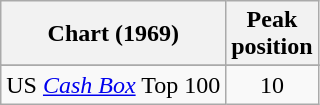<table class="wikitable sortable">
<tr>
<th>Chart (1969)</th>
<th>Peak<br>position</th>
</tr>
<tr>
</tr>
<tr>
</tr>
<tr>
<td>US <a href='#'><em>Cash Box</em></a> Top 100</td>
<td style="text-align:center;">10</td>
</tr>
</table>
